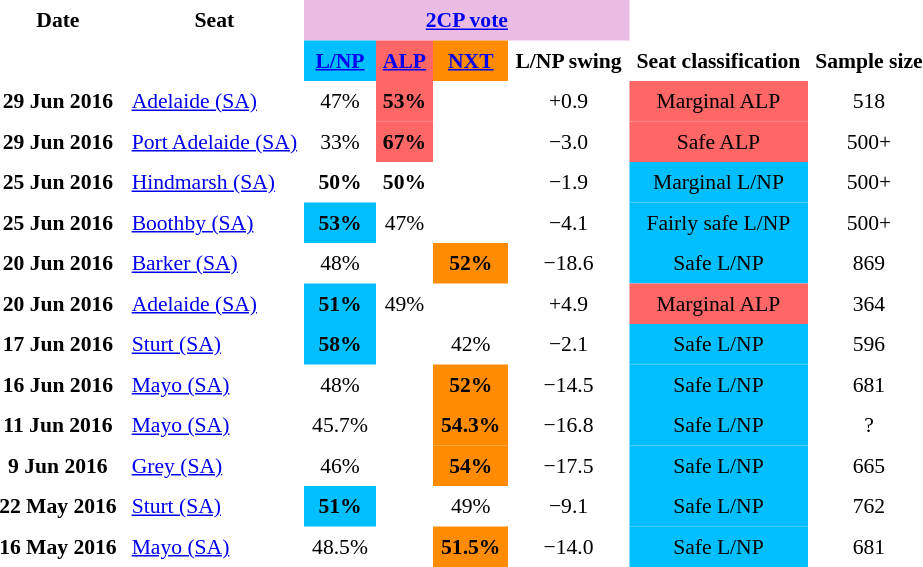<table class="toccolours" cellpadding="5" cellspacing="0" style="text-align:center; margin:.4em; font-size:90%;">
<tr>
</tr>
<tr>
<th></th>
<th></th>
<th></th>
</tr>
<tr>
<th>Date</th>
<th>Seat</th>
<th style="background:#ebbce3" colspan="4"><a href='#'>2CP vote</a></th>
</tr>
<tr>
<th colspan=2></th>
<th style="background:#00bfff"><a href='#'>L/NP</a></th>
<th style="background:#f66"><a href='#'>ALP</a></th>
<th style="background:#ff8C00"><a href='#'>NXT</a></th>
<th>L/NP swing</th>
<th>Seat classification</th>
<th>Sample size</th>
</tr>
<tr>
<th>29 Jun 2016</th>
<td style="text-align:left;"><a href='#'>Adelaide (SA)</a></td>
<td>47%</td>
<td style="background:#f66"><strong>53%</strong></td>
<td></td>
<td>+0.9</td>
<td style="background:#f66">Marginal ALP</td>
<td>518</td>
</tr>
<tr>
<th>29 Jun 2016</th>
<td style="text-align:left;"><a href='#'>Port Adelaide (SA)</a></td>
<td>33%</td>
<td style="background:#f66"><strong>67%</strong></td>
<td></td>
<td>−3.0</td>
<td style="background:#f66">Safe ALP</td>
<td>500+</td>
</tr>
<tr>
<th>25 Jun 2016</th>
<td style="text-align:left;"><a href='#'>Hindmarsh (SA)</a></td>
<td><strong>50%</strong></td>
<td><strong>50%</strong></td>
<td></td>
<td>−1.9</td>
<td style="background:#00bfff">Marginal L/NP</td>
<td>500+</td>
</tr>
<tr>
<th>25 Jun 2016</th>
<td style="text-align:left;"><a href='#'>Boothby (SA)</a></td>
<td style="background:#00bfff"><strong>53%</strong></td>
<td>47%</td>
<td></td>
<td>−4.1</td>
<td style="background:#00bfff">Fairly safe L/NP</td>
<td>500+</td>
</tr>
<tr>
<th>20 Jun 2016</th>
<td style="text-align:left;"><a href='#'>Barker (SA)</a></td>
<td>48%</td>
<td></td>
<td style="background:#ff8C00"><strong>52%</strong></td>
<td>−18.6</td>
<td style="background:#00bfff">Safe L/NP</td>
<td>869</td>
</tr>
<tr>
<th>20 Jun 2016</th>
<td style="text-align:left;"><a href='#'>Adelaide (SA)</a></td>
<td style="background:#00bfff"><strong>51%</strong></td>
<td>49%</td>
<td></td>
<td>+4.9</td>
<td style="background:#f66">Marginal ALP</td>
<td>364</td>
</tr>
<tr>
<th>17 Jun 2016</th>
<td style="text-align:left;"><a href='#'>Sturt (SA)</a></td>
<td style="background:#00bfff"><strong>58%</strong></td>
<td></td>
<td>42%</td>
<td>−2.1</td>
<td style="background:#00bfff">Safe L/NP</td>
<td>596</td>
</tr>
<tr>
<th>16 Jun 2016</th>
<td style="text-align:left;"><a href='#'>Mayo (SA)</a></td>
<td>48%</td>
<td></td>
<td style="background:#ff8C00"><strong>52%</strong></td>
<td>−14.5</td>
<td style="background:#00bfff">Safe L/NP</td>
<td>681</td>
</tr>
<tr>
<th>11 Jun 2016</th>
<td style="text-align:left;"><a href='#'>Mayo (SA)</a></td>
<td>45.7%</td>
<td></td>
<td style="background:#ff8C00"><strong>54.3%</strong></td>
<td>−16.8</td>
<td style="background:#00bfff">Safe L/NP</td>
<td>?</td>
</tr>
<tr>
<th>9 Jun 2016</th>
<td style="text-align:left;"><a href='#'>Grey (SA)</a></td>
<td>46%</td>
<td></td>
<td style="background:#ff8C00"><strong>54%</strong></td>
<td>−17.5</td>
<td style="background:#00bfff">Safe L/NP</td>
<td>665</td>
</tr>
<tr>
<th>22 May 2016</th>
<td style="text-align:left;"><a href='#'>Sturt (SA)</a></td>
<td style="background:#00bfff"><strong>51%</strong></td>
<td></td>
<td>49%</td>
<td>−9.1</td>
<td style="background:#00bfff">Safe L/NP</td>
<td>762</td>
</tr>
<tr>
<th>16 May 2016</th>
<td style="text-align:left;"><a href='#'>Mayo (SA)</a></td>
<td>48.5%</td>
<td></td>
<td style="background:#ff8C00"><strong>51.5%</strong></td>
<td>−14.0</td>
<td style="background:#00bfff">Safe L/NP</td>
<td>681</td>
</tr>
</table>
